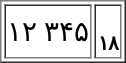<table style="margin:1em auto;" border="1">
<tr size="40">
<td style="text-align:center; background:white; font-size:14pt; color:black;">۱۲  ۳۴۵</td>
<td style="text-align:center; background:white; font-size:10pt; color:black;"><small></small><br><strong>۱۸</strong></td>
</tr>
</table>
